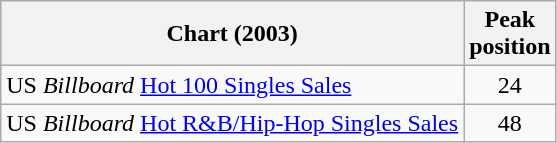<table class="wikitable">
<tr>
<th>Chart (2003)</th>
<th>Peak<br>position</th>
</tr>
<tr>
<td>US <em>Billboard</em> <a href='#'>Hot 100 Singles Sales</a></td>
<td align="center">24</td>
</tr>
<tr>
<td>US <em>Billboard</em> <a href='#'>Hot R&B/Hip-Hop Singles Sales</a></td>
<td align="center">48</td>
</tr>
</table>
